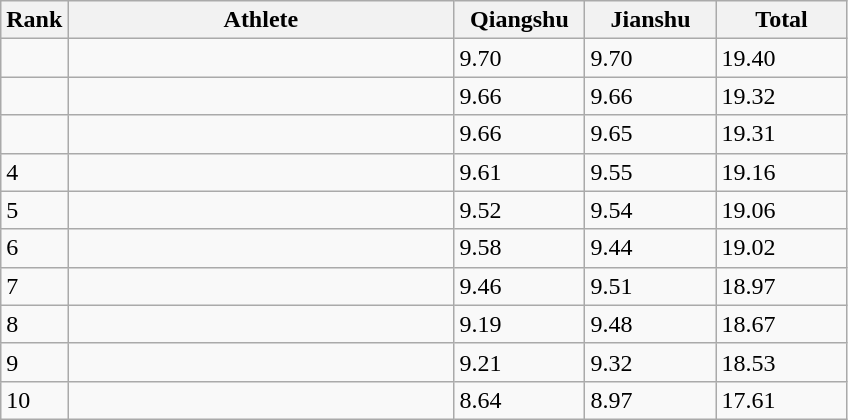<table class="wikitable">
<tr>
<th width="20">Rank</th>
<th width="250">Athlete</th>
<th width="80">Qiangshu</th>
<th width="80">Jianshu</th>
<th width="80">Total</th>
</tr>
<tr>
<td></td>
<td align="left"></td>
<td>9.70</td>
<td>9.70</td>
<td>19.40</td>
</tr>
<tr>
<td></td>
<td align="left"></td>
<td>9.66</td>
<td>9.66</td>
<td>19.32</td>
</tr>
<tr>
<td></td>
<td align="left"></td>
<td>9.66</td>
<td>9.65</td>
<td>19.31</td>
</tr>
<tr>
<td>4</td>
<td align="left"></td>
<td>9.61</td>
<td>9.55</td>
<td>19.16</td>
</tr>
<tr>
<td>5</td>
<td align="left"></td>
<td>9.52</td>
<td>9.54</td>
<td>19.06</td>
</tr>
<tr>
<td>6</td>
<td align="left"></td>
<td>9.58</td>
<td>9.44</td>
<td>19.02</td>
</tr>
<tr>
<td>7</td>
<td align="left"></td>
<td>9.46</td>
<td>9.51</td>
<td>18.97</td>
</tr>
<tr>
<td>8</td>
<td align="left"></td>
<td>9.19</td>
<td>9.48</td>
<td>18.67</td>
</tr>
<tr>
<td>9</td>
<td align="left"></td>
<td>9.21</td>
<td>9.32</td>
<td>18.53</td>
</tr>
<tr>
<td>10</td>
<td align="left"></td>
<td>8.64</td>
<td>8.97</td>
<td>17.61</td>
</tr>
</table>
